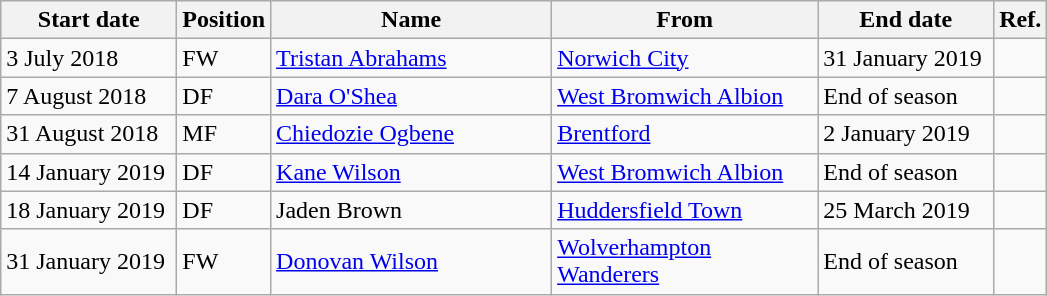<table class="wikitable">
<tr>
<th style="width:110px">Start date</th>
<th style="width:50px">Position</th>
<th style="width:180px">Name</th>
<th style="width:170px;">From</th>
<th style="width:110px;">End date</th>
<th style="width:25px">Ref.</th>
</tr>
<tr>
<td>3 July 2018</td>
<td>FW</td>
<td> <a href='#'>Tristan Abrahams</a></td>
<td><a href='#'>Norwich City</a></td>
<td>31 January 2019</td>
<td></td>
</tr>
<tr>
<td>7 August 2018</td>
<td>DF</td>
<td> <a href='#'>Dara O'Shea</a></td>
<td><a href='#'>West Bromwich Albion</a></td>
<td>End of season</td>
<td></td>
</tr>
<tr>
<td>31 August 2018</td>
<td>MF</td>
<td> <a href='#'>Chiedozie Ogbene</a></td>
<td><a href='#'>Brentford</a></td>
<td>2 January 2019</td>
<td></td>
</tr>
<tr>
<td>14 January 2019</td>
<td>DF</td>
<td> <a href='#'>Kane Wilson</a></td>
<td><a href='#'>West Bromwich Albion</a></td>
<td>End of season</td>
<td></td>
</tr>
<tr>
<td>18 January 2019</td>
<td>DF</td>
<td> Jaden Brown</td>
<td><a href='#'>Huddersfield Town</a></td>
<td>25 March 2019</td>
<td></td>
</tr>
<tr>
<td>31 January 2019</td>
<td>FW</td>
<td> <a href='#'>Donovan Wilson</a></td>
<td><a href='#'>Wolverhampton Wanderers</a></td>
<td>End of season</td>
<td></td>
</tr>
</table>
